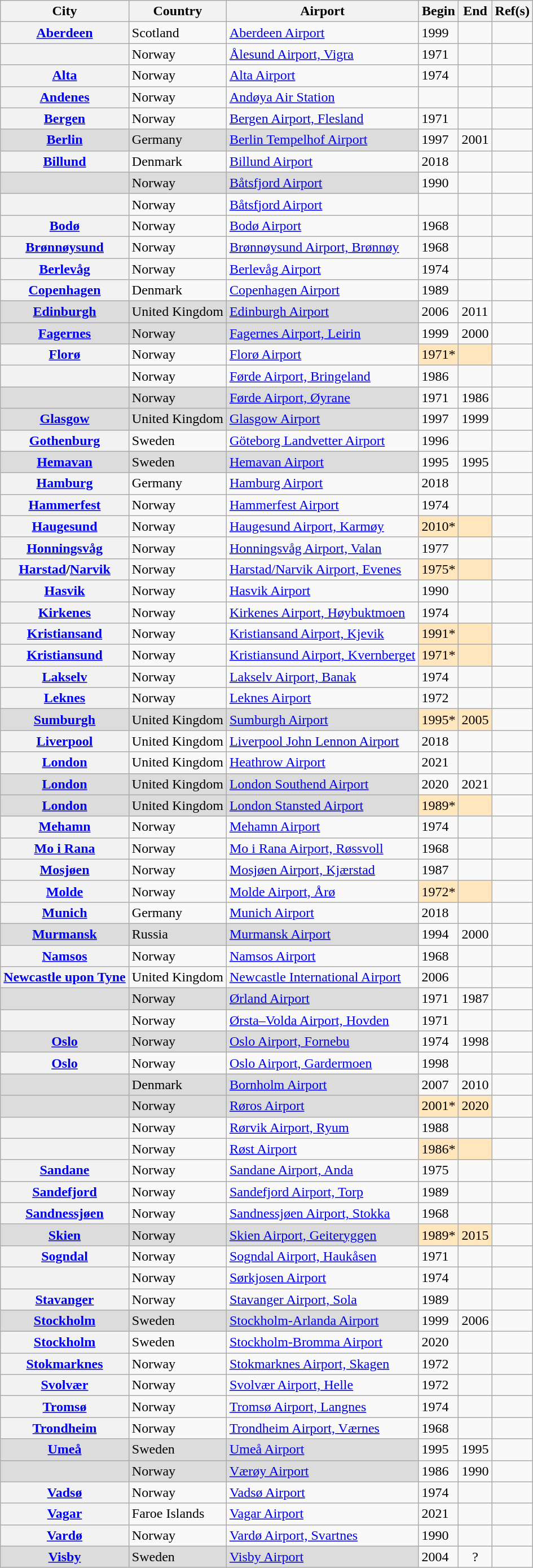<table class="wikitable sticky-header plainrowheaders sortable">
<tr>
<th scope=col>City</th>
<th scope=col>Country</th>
<th scope=col>Airport</th>
<th scope=col>Begin</th>
<th scope=col>End</th>
<th class="unsortable">Ref(s)</th>
</tr>
<tr>
<th scope=row><a href='#'>Aberdeen</a></th>
<td>Scotland</td>
<td><a href='#'>Aberdeen Airport</a></td>
<td>1999</td>
<td align=center></td>
<td align=center></td>
</tr>
<tr>
<th scope=row></th>
<td>Norway</td>
<td><a href='#'>Ålesund Airport, Vigra</a></td>
<td>1971</td>
<td align=center></td>
<td align=center></td>
</tr>
<tr>
<th scope=row><a href='#'>Alta</a></th>
<td>Norway</td>
<td><a href='#'>Alta Airport</a></td>
<td>1974</td>
<td align=center></td>
<td align=center></td>
</tr>
<tr>
<th scope=row><a href='#'>Andenes</a></th>
<td>Norway</td>
<td><a href='#'>Andøya Air Station</a></td>
<td align=center></td>
<td align=center></td>
<td align=center></td>
</tr>
<tr>
<th scope=row><a href='#'>Bergen</a></th>
<td>Norway</td>
<td><a href='#'>Bergen Airport, Flesland</a></td>
<td>1971</td>
<td align=center></td>
<td align=center></td>
</tr>
<tr>
<th style="background:#dcdcdc;" scope="row"><a href='#'>Berlin</a></th>
<td style="background:#dcdcdc;">Germany</td>
<td style="background:#dcdcdc;"><a href='#'>Berlin Tempelhof Airport</a></td>
<td>1997</td>
<td>2001</td>
<td align=center></td>
</tr>
<tr>
<th scope=row><a href='#'>Billund</a></th>
<td>Denmark</td>
<td><a href='#'>Billund Airport</a></td>
<td>2018</td>
<td align=center></td>
<td align=center></td>
</tr>
<tr>
<th scope="row" style="background:#dcdcdc;"></th>
<td style="background:#dcdcdc;">Norway</td>
<td style="background:#dcdcdc;"><a href='#'>Båtsfjord Airport</a></td>
<td>1990</td>
<td align=center></td>
<td></td>
</tr>
<tr>
<th scope=row></th>
<td>Norway</td>
<td><a href='#'>Båtsfjord Airport</a></td>
<td align=center></td>
<td></td>
<td align=center></td>
</tr>
<tr>
<th scope=row><a href='#'>Bodø</a></th>
<td>Norway</td>
<td><a href='#'>Bodø Airport</a></td>
<td>1968</td>
<td align=center></td>
<td align=center></td>
</tr>
<tr>
<th scope=row><a href='#'>Brønnøysund</a></th>
<td>Norway</td>
<td><a href='#'>Brønnøysund Airport, Brønnøy</a></td>
<td>1968</td>
<td align=center></td>
<td align=center></td>
</tr>
<tr>
<th scope=row><a href='#'>Berlevåg</a></th>
<td>Norway</td>
<td><a href='#'>Berlevåg Airport</a></td>
<td>1974</td>
<td align=center></td>
<td align=center></td>
</tr>
<tr>
<th scope=row><a href='#'>Copenhagen</a></th>
<td>Denmark</td>
<td><a href='#'>Copenhagen Airport</a></td>
<td>1989</td>
<td align=center></td>
<td align=center></td>
</tr>
<tr>
<th scope="row" style="background:#dcdcdc;"><a href='#'>Edinburgh</a></th>
<td style="background:#dcdcdc;">United Kingdom</td>
<td style="background:#dcdcdc;"><a href='#'>Edinburgh Airport</a></td>
<td>2006</td>
<td>2011</td>
<td align=center></td>
</tr>
<tr>
<th style="background:#dcdcdc;" scope="row"><a href='#'>Fagernes</a></th>
<td style="background:#dcdcdc;">Norway</td>
<td style="background:#dcdcdc;"><a href='#'>Fagernes Airport, Leirin</a></td>
<td>1999</td>
<td>2000</td>
<td align=center></td>
</tr>
<tr>
<th scope=row><a href='#'>Florø</a></th>
<td>Norway</td>
<td><a href='#'>Florø Airport</a></td>
<td style="background:#ffe6bd;">1971*</td>
<td style="background:#ffe6bd; text-align:center;"></td>
<td align=center></td>
</tr>
<tr>
<th scope=row></th>
<td>Norway</td>
<td><a href='#'>Førde Airport, Bringeland</a></td>
<td>1986</td>
<td align=center></td>
<td align=center></td>
</tr>
<tr>
<th scope="row" style="background:#dcdcdc;"></th>
<td style="background:#dcdcdc;">Norway</td>
<td style="background:#dcdcdc;"><a href='#'>Førde Airport, Øyrane</a></td>
<td>1971</td>
<td>1986</td>
<td align=center></td>
</tr>
<tr>
<th style="background:#dcdcdc;" scope="row"><a href='#'>Glasgow</a></th>
<td style="background:#dcdcdc;">United Kingdom</td>
<td style="background:#dcdcdc;"><a href='#'>Glasgow Airport</a></td>
<td>1997</td>
<td>1999</td>
<td align=center></td>
</tr>
<tr>
<th scope=row><a href='#'>Gothenburg</a></th>
<td>Sweden</td>
<td><a href='#'>Göteborg Landvetter Airport</a></td>
<td>1996</td>
<td align=center></td>
<td align=center></td>
</tr>
<tr>
<th style="background:#dcdcdc;" scope="row"><a href='#'>Hemavan</a></th>
<td style="background:#dcdcdc;">Sweden</td>
<td style="background:#dcdcdc;"><a href='#'>Hemavan Airport</a></td>
<td>1995</td>
<td>1995</td>
<td align=center></td>
</tr>
<tr>
<th scope=row><a href='#'>Hamburg</a></th>
<td>Germany</td>
<td><a href='#'>Hamburg Airport</a></td>
<td>2018</td>
<td align=center></td>
<td align=center></td>
</tr>
<tr>
<th scope=row><a href='#'>Hammerfest</a></th>
<td>Norway</td>
<td><a href='#'>Hammerfest Airport</a></td>
<td>1974</td>
<td align=center></td>
<td align=center></td>
</tr>
<tr>
<th scope=row><a href='#'>Haugesund</a></th>
<td>Norway</td>
<td><a href='#'>Haugesund Airport, Karmøy</a></td>
<td style="background:#ffe6bd;">2010*</td>
<td style="text-align:center; background:#ffe6bd;"></td>
<td align=center></td>
</tr>
<tr>
<th scope=row><a href='#'>Honningsvåg</a></th>
<td>Norway</td>
<td><a href='#'>Honningsvåg Airport, Valan</a></td>
<td>1977</td>
<td align=center></td>
<td align=center></td>
</tr>
<tr>
<th scope=row><a href='#'>Harstad</a>/<a href='#'>Narvik</a></th>
<td>Norway</td>
<td><a href='#'>Harstad/Narvik Airport, Evenes</a></td>
<td style="background:#ffe6bd;">1975*</td>
<td style="background:#ffe6bd; text-align:center;"></td>
<td align=center></td>
</tr>
<tr>
<th scope=row><a href='#'>Hasvik</a></th>
<td>Norway</td>
<td><a href='#'>Hasvik Airport</a></td>
<td>1990</td>
<td align=center></td>
<td align=center></td>
</tr>
<tr>
<th scope=row><a href='#'>Kirkenes</a></th>
<td>Norway</td>
<td><a href='#'>Kirkenes Airport, Høybuktmoen</a></td>
<td>1974</td>
<td align=center></td>
<td align=center></td>
</tr>
<tr>
<th scope=row><a href='#'>Kristiansand</a></th>
<td>Norway</td>
<td><a href='#'>Kristiansand Airport, Kjevik</a></td>
<td style="background:#ffe6bd;">1991*</td>
<td style="background:#ffe6bd; text-align:center;"></td>
<td align=center></td>
</tr>
<tr>
<th scope=row><a href='#'>Kristiansund</a></th>
<td>Norway</td>
<td><a href='#'>Kristiansund Airport, Kvernberget</a></td>
<td style="background:#ffe6bd;">1971*</td>
<td style="background:#ffe6bd; text-align:center;"></td>
<td align=center></td>
</tr>
<tr>
<th scope=row><a href='#'>Lakselv</a></th>
<td>Norway</td>
<td><a href='#'>Lakselv Airport, Banak</a></td>
<td>1974</td>
<td align=center></td>
<td align=center></td>
</tr>
<tr>
<th scope=row><a href='#'>Leknes</a></th>
<td>Norway</td>
<td><a href='#'>Leknes Airport</a></td>
<td>1972</td>
<td align=center></td>
<td align=center></td>
</tr>
<tr>
<th style="background:#dcdcdc;" scope="row"><a href='#'>Sumburgh</a></th>
<td style="background:#dcdcdc;">United Kingdom</td>
<td style="background:#dcdcdc;"><a href='#'>Sumburgh Airport</a></td>
<td style="background:#ffe6bd;">1995*</td>
<td style="background:#ffe6bd;">2005</td>
<td align=center></td>
</tr>
<tr>
<th scope="row"><a href='#'>Liverpool</a></th>
<td>United Kingdom</td>
<td><a href='#'>Liverpool John Lennon Airport</a></td>
<td>2018</td>
<td align=center></td>
<td align=center></td>
</tr>
<tr>
<th " scope="row"><a href='#'>London</a></th>
<td>United Kingdom</td>
<td><a href='#'>Heathrow Airport</a></td>
<td>2021</td>
<td align=center></td>
<td align=center></td>
</tr>
<tr>
<th style="background:#dcdcdc;" scope="row"><a href='#'>London</a></th>
<td style="background:#dcdcdc;">United Kingdom</td>
<td style="background:#dcdcdc;"><a href='#'>London Southend Airport</a></td>
<td>2020</td>
<td align=center>2021</td>
<td align=center></td>
</tr>
<tr>
<th style="background:#dcdcdc;" scope="row"><a href='#'>London</a></th>
<td style="background:#dcdcdc;">United Kingdom</td>
<td style="background:#dcdcdc;"><a href='#'>London Stansted Airport</a></td>
<td style="background:#ffe6bd;">1989*</td>
<td style="background:#ffe6bd; text-align:center;"></td>
<td align=center></td>
</tr>
<tr>
<th scope=row><a href='#'>Mehamn</a></th>
<td>Norway</td>
<td><a href='#'>Mehamn Airport</a></td>
<td>1974</td>
<td align=center></td>
<td align=center></td>
</tr>
<tr>
<th scope=row><a href='#'>Mo i Rana</a></th>
<td>Norway</td>
<td><a href='#'>Mo i Rana Airport, Røssvoll</a></td>
<td>1968</td>
<td align=center></td>
<td align=center></td>
</tr>
<tr>
<th scope=row><a href='#'>Mosjøen</a></th>
<td>Norway</td>
<td><a href='#'>Mosjøen Airport, Kjærstad</a></td>
<td>1987</td>
<td align=center></td>
<td align=center></td>
</tr>
<tr>
<th scope=row><a href='#'>Molde</a></th>
<td>Norway</td>
<td><a href='#'>Molde Airport, Årø</a></td>
<td style="background:#ffe6bd;">1972*</td>
<td style="text-align:center; background:#ffe6bd;"></td>
<td align=center></td>
</tr>
<tr>
<th scope=row><a href='#'>Munich</a></th>
<td>Germany</td>
<td><a href='#'>Munich Airport</a></td>
<td>2018</td>
<td align=center></td>
<td align=center></td>
</tr>
<tr>
<th style="background:#dcdcdc;" scope="row"><a href='#'>Murmansk</a></th>
<td style="background:#dcdcdc;">Russia</td>
<td style="background:#dcdcdc;"><a href='#'>Murmansk Airport</a></td>
<td>1994</td>
<td>2000</td>
<td align=center></td>
</tr>
<tr>
<th scope=row><a href='#'>Namsos</a></th>
<td>Norway</td>
<td><a href='#'>Namsos Airport</a></td>
<td>1968</td>
<td align=center></td>
<td align=center></td>
</tr>
<tr>
<th scope=row><a href='#'>Newcastle upon Tyne</a></th>
<td>United Kingdom</td>
<td><a href='#'>Newcastle International Airport</a></td>
<td>2006</td>
<td align=center></td>
<td align=center></td>
</tr>
<tr>
<th style="background:#dcdcdc;" scope="row"></th>
<td style="background:#dcdcdc;">Norway</td>
<td style="background:#dcdcdc;"><a href='#'>Ørland Airport</a></td>
<td>1971</td>
<td>1987</td>
<td align=center></td>
</tr>
<tr>
<th scope=row></th>
<td>Norway</td>
<td><a href='#'>Ørsta–Volda Airport, Hovden</a></td>
<td>1971</td>
<td align=center></td>
<td align=center></td>
</tr>
<tr>
<th style="background:#dcdcdc;" scope="row"><a href='#'>Oslo</a></th>
<td style="background:#dcdcdc;">Norway</td>
<td style="background:#dcdcdc;"><a href='#'>Oslo Airport, Fornebu</a></td>
<td>1974</td>
<td>1998</td>
<td align=center></td>
</tr>
<tr>
<th scope=row><a href='#'>Oslo</a></th>
<td>Norway</td>
<td><a href='#'>Oslo Airport, Gardermoen</a></td>
<td>1998</td>
<td align=center></td>
<td align=center></td>
</tr>
<tr>
<th style="background:#dcdcdc;" scope="row"></th>
<td style="background:#dcdcdc;">Denmark</td>
<td style="background:#dcdcdc;"><a href='#'>Bornholm Airport</a></td>
<td>2007</td>
<td>2010</td>
<td align=center></td>
</tr>
<tr>
<th style="background:#dcdcdc;" scope="row"></th>
<td style="background:#dcdcdc;">Norway</td>
<td style="background:#dcdcdc;"><a href='#'>Røros Airport</a></td>
<td style="background:#ffe6bd;">2001*</td>
<td style="background:#ffe6bd;">2020</td>
<td align=center></td>
</tr>
<tr>
<th scope=row></th>
<td>Norway</td>
<td><a href='#'>Rørvik Airport, Ryum</a></td>
<td>1988</td>
<td align=center></td>
<td align=center></td>
</tr>
<tr>
<th scope=row></th>
<td>Norway</td>
<td><a href='#'>Røst Airport</a></td>
<td style="background:#ffe6bd;">1986*</td>
<td style="text-align:center; background:#ffe6bd;"></td>
<td align=center></td>
</tr>
<tr>
<th scope=row><a href='#'>Sandane</a></th>
<td>Norway</td>
<td><a href='#'>Sandane Airport, Anda</a></td>
<td>1975</td>
<td align=center></td>
<td align=center></td>
</tr>
<tr>
<th scope=row><a href='#'>Sandefjord</a></th>
<td>Norway</td>
<td><a href='#'>Sandefjord Airport, Torp</a></td>
<td>1989</td>
<td align=center></td>
<td align=center></td>
</tr>
<tr>
<th scope=row><a href='#'>Sandnessjøen</a></th>
<td>Norway</td>
<td><a href='#'>Sandnessjøen Airport, Stokka</a></td>
<td>1968</td>
<td align=center></td>
<td align=center></td>
</tr>
<tr>
<th style="background:#dcdcdc;" scope="row"><a href='#'>Skien</a></th>
<td style="background:#dcdcdc;">Norway</td>
<td style="background:#dcdcdc;"><a href='#'>Skien Airport, Geiteryggen</a></td>
<td style="background:#ffe6bd;">1989*</td>
<td style="background:#ffe6bd;">2015</td>
<td align=center></td>
</tr>
<tr>
<th scope=row><a href='#'>Sogndal</a></th>
<td>Norway</td>
<td><a href='#'>Sogndal Airport, Haukåsen</a></td>
<td>1971</td>
<td align=center></td>
<td align=center></td>
</tr>
<tr>
<th scope=row></th>
<td>Norway</td>
<td><a href='#'>Sørkjosen Airport</a></td>
<td>1974</td>
<td align=center></td>
<td align=center></td>
</tr>
<tr>
<th scope=row><a href='#'>Stavanger</a></th>
<td>Norway</td>
<td><a href='#'>Stavanger Airport, Sola</a></td>
<td>1989</td>
<td align=center></td>
<td align=center></td>
</tr>
<tr>
<th style="background:#dcdcdc;" scope="row"><a href='#'>Stockholm</a></th>
<td style="background:#dcdcdc;">Sweden</td>
<td style="background:#dcdcdc;"><a href='#'>Stockholm-Arlanda Airport</a></td>
<td>1999</td>
<td>2006</td>
<td align=center></td>
</tr>
<tr>
<th scope=row><a href='#'>Stockholm</a></th>
<td>Sweden</td>
<td><a href='#'>Stockholm-Bromma Airport</a></td>
<td>2020</td>
<td align=center></td>
<td align=center></td>
</tr>
<tr>
<th scope=row><a href='#'>Stokmarknes</a></th>
<td>Norway</td>
<td><a href='#'>Stokmarknes Airport, Skagen</a></td>
<td>1972</td>
<td align=center></td>
<td align=center></td>
</tr>
<tr>
<th scope=row><a href='#'>Svolvær</a></th>
<td>Norway</td>
<td><a href='#'>Svolvær Airport, Helle</a></td>
<td>1972</td>
<td align=center></td>
<td align=center></td>
</tr>
<tr>
<th scope=row><a href='#'>Tromsø</a></th>
<td>Norway</td>
<td><a href='#'>Tromsø Airport, Langnes</a></td>
<td>1974</td>
<td align=center></td>
<td align=center></td>
</tr>
<tr>
<th scope=row><a href='#'>Trondheim</a></th>
<td>Norway</td>
<td><a href='#'>Trondheim Airport, Værnes</a></td>
<td>1968</td>
<td align=center></td>
<td align=center></td>
</tr>
<tr>
<th style="background:#dcdcdc;" scope="row"><a href='#'>Umeå</a></th>
<td style="background:#dcdcdc;">Sweden</td>
<td style="background:#dcdcdc;"><a href='#'>Umeå Airport</a></td>
<td>1995</td>
<td>1995</td>
<td align=center></td>
</tr>
<tr>
<th scope="row" style="background:#dcdcdc;"></th>
<td style="background:#dcdcdc;">Norway</td>
<td style="background:#dcdcdc;"><a href='#'>Værøy Airport</a></td>
<td>1986</td>
<td>1990</td>
<td align=center></td>
</tr>
<tr>
<th scope=row><a href='#'>Vadsø</a></th>
<td>Norway</td>
<td><a href='#'>Vadsø Airport</a></td>
<td>1974</td>
<td align=center></td>
<td align=center></td>
</tr>
<tr>
<th scope=row><a href='#'>Vagar</a></th>
<td>Faroe Islands</td>
<td><a href='#'>Vagar Airport</a></td>
<td>2021</td>
<td></td>
<td></td>
</tr>
<tr>
<th scope=row><a href='#'>Vardø</a></th>
<td>Norway</td>
<td><a href='#'>Vardø Airport, Svartnes</a></td>
<td>1990</td>
<td align=center></td>
<td align=center></td>
</tr>
<tr>
<th style="background:#dcdcdc;" scope="row"><a href='#'>Visby</a></th>
<td style="background:#dcdcdc;">Sweden</td>
<td style="background:#dcdcdc;"><a href='#'>Visby Airport</a></td>
<td>2004</td>
<td align=center>?</td>
<td align=center></td>
</tr>
</table>
